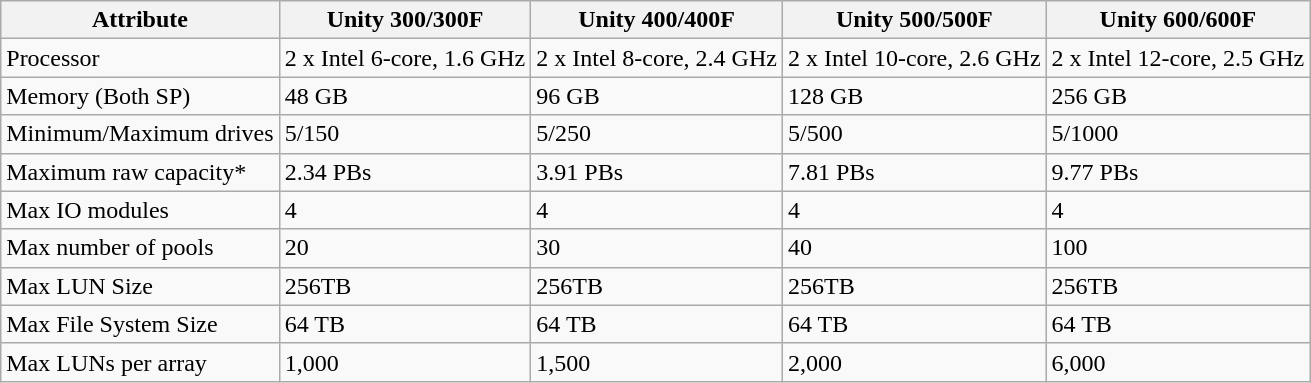<table class="wikitable">
<tr>
<th>Attribute</th>
<th>Unity 300/300F</th>
<th>Unity 400/400F</th>
<th>Unity 500/500F</th>
<th>Unity 600/600F</th>
</tr>
<tr>
<td>Processor</td>
<td>2 x Intel 6-core, 1.6 GHz</td>
<td>2 x Intel 8-core, 2.4 GHz</td>
<td>2 x Intel 10-core, 2.6 GHz</td>
<td>2 x Intel 12-core, 2.5 GHz</td>
</tr>
<tr>
<td>Memory (Both SP)</td>
<td>48 GB</td>
<td>96 GB</td>
<td>128 GB</td>
<td>256 GB</td>
</tr>
<tr>
<td>Minimum/Maximum drives</td>
<td>5/150</td>
<td>5/250</td>
<td>5/500</td>
<td>5/1000</td>
</tr>
<tr>
<td>Maximum raw capacity*</td>
<td>2.34 PBs</td>
<td>3.91 PBs</td>
<td>7.81 PBs</td>
<td>9.77 PBs</td>
</tr>
<tr>
<td>Max IO modules</td>
<td>4</td>
<td>4</td>
<td>4</td>
<td>4</td>
</tr>
<tr>
<td>Max number of pools</td>
<td>20</td>
<td>30</td>
<td>40</td>
<td>100</td>
</tr>
<tr>
<td>Max LUN Size</td>
<td>256TB</td>
<td>256TB</td>
<td>256TB</td>
<td>256TB</td>
</tr>
<tr>
<td>Max File System Size</td>
<td>64 TB</td>
<td>64 TB</td>
<td>64 TB</td>
<td>64 TB</td>
</tr>
<tr>
<td>Max LUNs per array</td>
<td>1,000</td>
<td>1,500</td>
<td>2,000</td>
<td>6,000</td>
</tr>
</table>
